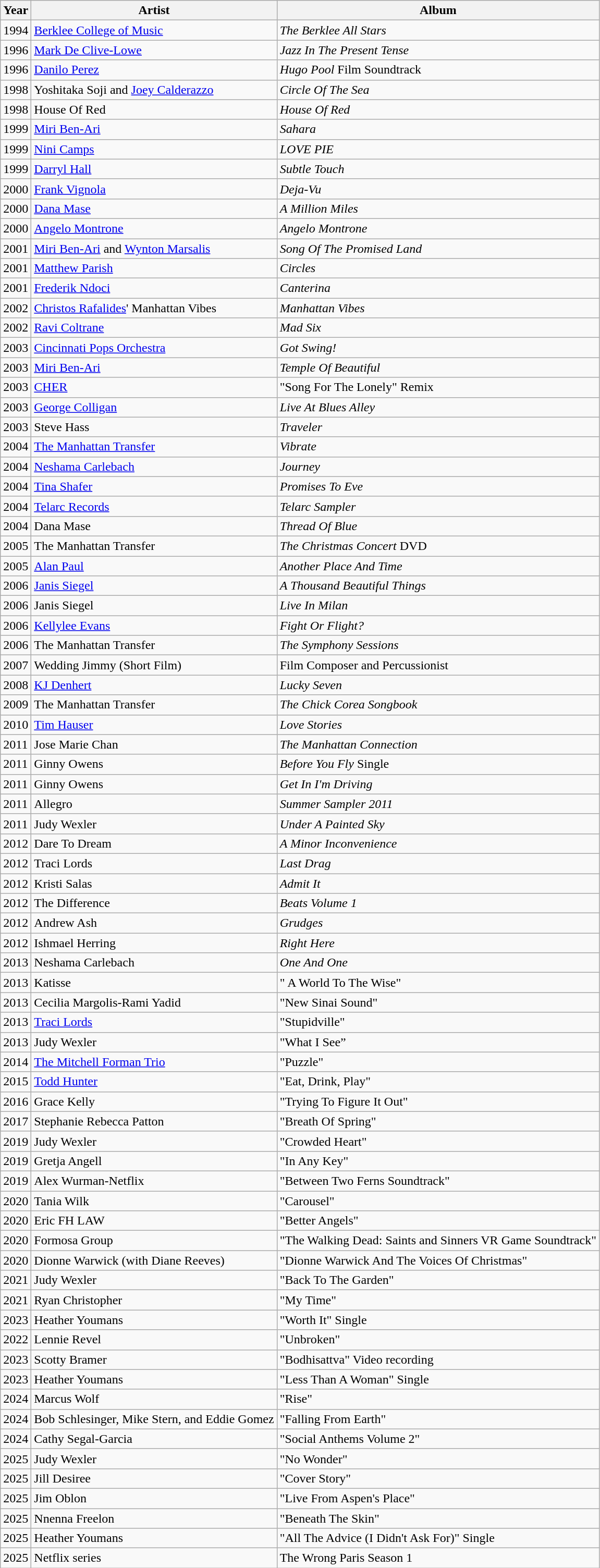<table class="wikitable">
<tr>
<th>Year</th>
<th>Artist</th>
<th>Album</th>
</tr>
<tr>
<td>1994</td>
<td><a href='#'>Berklee College of Music</a></td>
<td><em>The Berklee All Stars</em></td>
</tr>
<tr>
<td>1996</td>
<td><a href='#'>Mark De Clive-Lowe</a></td>
<td><em>Jazz In The Present Tense</em></td>
</tr>
<tr>
<td>1996</td>
<td><a href='#'>Danilo Perez</a></td>
<td><em>Hugo Pool</em>  Film Soundtrack</td>
</tr>
<tr>
<td>1998</td>
<td>Yoshitaka Soji and <a href='#'>Joey Calderazzo</a></td>
<td><em>Circle Of The Sea</em></td>
</tr>
<tr>
<td>1998</td>
<td>House Of Red</td>
<td><em>House Of Red</em></td>
</tr>
<tr>
<td>1999</td>
<td><a href='#'>Miri Ben-Ari</a></td>
<td><em>Sahara</em></td>
</tr>
<tr>
<td>1999</td>
<td><a href='#'>Nini Camps</a></td>
<td><em>LOVE PIE</em></td>
</tr>
<tr>
<td>1999</td>
<td><a href='#'>Darryl Hall</a></td>
<td><em>Subtle Touch</em></td>
</tr>
<tr>
<td>2000</td>
<td><a href='#'>Frank Vignola</a></td>
<td><em>Deja-Vu</em></td>
</tr>
<tr>
<td>2000</td>
<td><a href='#'>Dana Mase</a></td>
<td><em>A Million Miles</em></td>
</tr>
<tr>
<td>2000</td>
<td><a href='#'>Angelo Montrone</a></td>
<td><em>Angelo Montrone</em></td>
</tr>
<tr>
<td>2001</td>
<td><a href='#'>Miri Ben-Ari</a> and <a href='#'>Wynton Marsalis</a></td>
<td><em>Song Of The Promised Land</em></td>
</tr>
<tr>
<td>2001</td>
<td><a href='#'>Matthew Parish</a></td>
<td><em>Circles</em></td>
</tr>
<tr>
<td>2001</td>
<td><a href='#'>Frederik Ndoci</a></td>
<td><em>Canterina</em></td>
</tr>
<tr>
<td>2002</td>
<td><a href='#'>Christos Rafalides</a>' Manhattan Vibes</td>
<td><em>Manhattan Vibes</em></td>
</tr>
<tr>
<td>2002</td>
<td><a href='#'>Ravi Coltrane</a></td>
<td><em>Mad Six</em></td>
</tr>
<tr>
<td>2003</td>
<td><a href='#'>Cincinnati Pops Orchestra</a></td>
<td><em>Got Swing!</em></td>
</tr>
<tr>
<td>2003</td>
<td><a href='#'>Miri Ben-Ari</a></td>
<td><em>Temple Of Beautiful</em></td>
</tr>
<tr>
<td>2003</td>
<td><a href='#'>CHER</a></td>
<td>"Song For The Lonely"  Remix</td>
</tr>
<tr>
<td>2003</td>
<td><a href='#'>George Colligan</a></td>
<td><em>Live At Blues Alley</em></td>
</tr>
<tr>
<td>2003</td>
<td>Steve Hass</td>
<td><em>Traveler</em></td>
</tr>
<tr>
<td>2004</td>
<td><a href='#'>The Manhattan Transfer</a></td>
<td><em>Vibrate</em></td>
</tr>
<tr>
<td>2004</td>
<td><a href='#'>Neshama Carlebach</a></td>
<td><em>Journey</em></td>
</tr>
<tr>
<td>2004</td>
<td><a href='#'>Tina Shafer</a></td>
<td><em>Promises To Eve</em></td>
</tr>
<tr>
<td>2004</td>
<td><a href='#'>Telarc Records</a></td>
<td><em>Telarc Sampler </em></td>
</tr>
<tr>
<td>2004</td>
<td>Dana Mase</td>
<td><em>Thread Of Blue</em></td>
</tr>
<tr>
<td>2005</td>
<td>The Manhattan Transfer</td>
<td><em>The Christmas Concert</em> DVD</td>
</tr>
<tr>
<td>2005</td>
<td><a href='#'>Alan Paul</a></td>
<td><em>Another Place And Time</em></td>
</tr>
<tr>
<td>2006</td>
<td><a href='#'>Janis Siegel</a></td>
<td><em>A Thousand Beautiful Things</em></td>
</tr>
<tr>
<td>2006</td>
<td>Janis Siegel</td>
<td><em>Live In Milan</em></td>
</tr>
<tr>
<td>2006</td>
<td><a href='#'>Kellylee Evans</a></td>
<td><em>Fight Or Flight?</em></td>
</tr>
<tr>
<td>2006</td>
<td>The Manhattan Transfer</td>
<td><em>The Symphony Sessions</em></td>
</tr>
<tr>
<td>2007</td>
<td>Wedding Jimmy (Short Film)</td>
<td>Film Composer and Percussionist</td>
</tr>
<tr>
<td>2008</td>
<td><a href='#'>KJ Denhert</a></td>
<td><em>Lucky Seven</em></td>
</tr>
<tr>
<td>2009</td>
<td>The Manhattan Transfer</td>
<td><em>The Chick Corea Songbook</em></td>
</tr>
<tr>
<td>2010</td>
<td><a href='#'>Tim Hauser</a></td>
<td><em>Love Stories</em></td>
</tr>
<tr>
<td>2011</td>
<td>Jose Marie Chan</td>
<td><em>The Manhattan Connection</em></td>
</tr>
<tr>
<td>2011</td>
<td>Ginny Owens</td>
<td><em>Before You Fly</em> Single</td>
</tr>
<tr>
<td>2011</td>
<td>Ginny Owens</td>
<td><em>Get In I'm Driving</em></td>
</tr>
<tr>
<td>2011</td>
<td>Allegro</td>
<td><em>Summer Sampler 2011</em></td>
</tr>
<tr>
<td>2011</td>
<td>Judy Wexler</td>
<td><em>Under A Painted Sky</em></td>
</tr>
<tr>
<td>2012</td>
<td>Dare To Dream</td>
<td><em>A Minor Inconvenience</em></td>
</tr>
<tr>
<td>2012</td>
<td>Traci Lords</td>
<td><em>Last Drag</em></td>
</tr>
<tr>
<td>2012</td>
<td>Kristi Salas</td>
<td><em>Admit It</em></td>
</tr>
<tr>
<td>2012</td>
<td>The Difference</td>
<td><em>Beats Volume 1</em></td>
</tr>
<tr>
<td>2012</td>
<td>Andrew Ash</td>
<td><em>Grudges</em></td>
</tr>
<tr>
<td>2012</td>
<td>Ishmael Herring</td>
<td><em>Right Here</em></td>
</tr>
<tr>
<td>2013</td>
<td>Neshama Carlebach</td>
<td><em>One And One</em></td>
</tr>
<tr>
<td>2013</td>
<td>Katisse</td>
<td>" A World To The Wise"</td>
</tr>
<tr>
<td>2013</td>
<td>Cecilia Margolis-Rami Yadid</td>
<td>"New Sinai Sound"</td>
</tr>
<tr>
<td>2013</td>
<td><a href='#'>Traci Lords</a></td>
<td>"Stupidville"</td>
</tr>
<tr>
<td>2013</td>
<td>Judy Wexler</td>
<td>"What I See”</td>
</tr>
<tr>
<td>2014</td>
<td><a href='#'>The Mitchell Forman Trio</a></td>
<td>"Puzzle"</td>
</tr>
<tr>
<td>2015</td>
<td><a href='#'>Todd Hunter</a></td>
<td>"Eat, Drink, Play"</td>
</tr>
<tr>
<td>2016</td>
<td>Grace Kelly</td>
<td>"Trying To Figure It Out"</td>
</tr>
<tr>
<td>2017</td>
<td>Stephanie Rebecca Patton</td>
<td>"Breath Of Spring"</td>
</tr>
<tr>
<td>2019</td>
<td>Judy Wexler</td>
<td>"Crowded Heart"</td>
</tr>
<tr>
<td>2019</td>
<td>Gretja Angell</td>
<td>"In Any Key"</td>
</tr>
<tr>
<td>2019</td>
<td>Alex Wurman-Netflix</td>
<td>"Between Two Ferns Soundtrack"</td>
</tr>
<tr>
<td>2020</td>
<td>Tania Wilk</td>
<td>"Carousel"</td>
</tr>
<tr>
<td>2020</td>
<td>Eric FH LAW</td>
<td>"Better Angels"</td>
</tr>
<tr>
<td>2020</td>
<td>Formosa Group</td>
<td>"The Walking Dead: Saints and Sinners VR Game Soundtrack"</td>
</tr>
<tr>
<td>2020</td>
<td>Dionne Warwick (with Diane Reeves)</td>
<td>"Dionne Warwick And The Voices Of Christmas"</td>
</tr>
<tr>
<td>2021</td>
<td>Judy Wexler</td>
<td>"Back To The Garden"</td>
</tr>
<tr>
<td>2021</td>
<td>Ryan Christopher</td>
<td>"My Time"</td>
</tr>
<tr>
<td>2023</td>
<td>Heather Youmans</td>
<td>"Worth It" Single</td>
</tr>
<tr>
<td>2022</td>
<td>Lennie Revel</td>
<td>"Unbroken"</td>
</tr>
<tr>
<td>2023</td>
<td>Scotty Bramer</td>
<td>"Bodhisattva" Video recording</td>
</tr>
<tr>
<td>2023</td>
<td>Heather Youmans</td>
<td>"Less Than A Woman" Single</td>
</tr>
<tr>
<td>2024</td>
<td>Marcus Wolf</td>
<td>"Rise"</td>
</tr>
<tr>
<td>2024</td>
<td>Bob Schlesinger, Mike Stern, and Eddie Gomez</td>
<td>"Falling From Earth"</td>
</tr>
<tr>
<td>2024</td>
<td>Cathy Segal-Garcia</td>
<td>"Social Anthems Volume 2"</td>
</tr>
<tr>
<td>2025</td>
<td>Judy Wexler</td>
<td>"No Wonder"</td>
</tr>
<tr>
<td>2025</td>
<td>Jill Desiree</td>
<td>"Cover Story"</td>
</tr>
<tr>
<td>2025</td>
<td>Jim Oblon</td>
<td>"Live From Aspen's Place"</td>
</tr>
<tr>
<td>2025</td>
<td>Nnenna Freelon</td>
<td>"Beneath The Skin"</td>
</tr>
<tr>
<td>2025</td>
<td>Heather Youmans</td>
<td>"All The Advice (I Didn't Ask For)" Single</td>
</tr>
<tr>
<td>2025</td>
<td>Netflix series</td>
<td>The Wrong Paris Season 1</td>
</tr>
</table>
